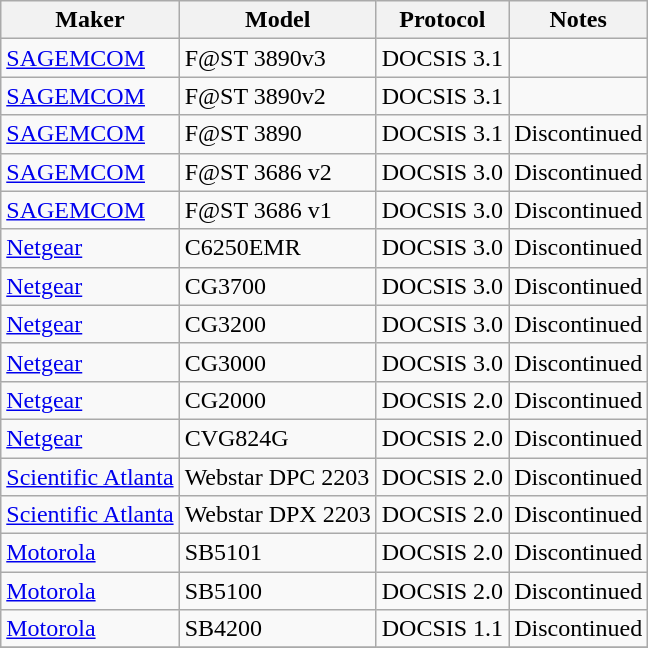<table class="wikitable">
<tr>
<th>Maker</th>
<th>Model</th>
<th>Protocol</th>
<th>Notes</th>
</tr>
<tr>
<td><a href='#'>SAGEMCOM</a></td>
<td>F@ST 3890v3</td>
<td>DOCSIS 3.1</td>
<td></td>
</tr>
<tr>
<td><a href='#'>SAGEMCOM</a></td>
<td>F@ST 3890v2</td>
<td>DOCSIS 3.1</td>
<td></td>
</tr>
<tr>
<td><a href='#'>SAGEMCOM</a></td>
<td>F@ST 3890</td>
<td>DOCSIS 3.1</td>
<td>Discontinued</td>
</tr>
<tr>
<td><a href='#'>SAGEMCOM</a></td>
<td>F@ST 3686 v2</td>
<td>DOCSIS 3.0</td>
<td>Discontinued</td>
</tr>
<tr>
<td><a href='#'>SAGEMCOM</a></td>
<td>F@ST 3686 v1</td>
<td>DOCSIS 3.0</td>
<td>Discontinued</td>
</tr>
<tr>
<td><a href='#'>Netgear</a></td>
<td>C6250EMR</td>
<td>DOCSIS 3.0</td>
<td>Discontinued</td>
</tr>
<tr>
<td><a href='#'>Netgear</a></td>
<td>CG3700</td>
<td>DOCSIS 3.0</td>
<td>Discontinued</td>
</tr>
<tr>
<td><a href='#'>Netgear</a></td>
<td>CG3200</td>
<td>DOCSIS 3.0</td>
<td>Discontinued</td>
</tr>
<tr>
<td><a href='#'>Netgear</a></td>
<td>CG3000</td>
<td>DOCSIS 3.0</td>
<td>Discontinued</td>
</tr>
<tr>
<td><a href='#'>Netgear</a></td>
<td>CG2000</td>
<td>DOCSIS 2.0</td>
<td>Discontinued</td>
</tr>
<tr>
<td><a href='#'>Netgear</a></td>
<td>CVG824G</td>
<td>DOCSIS 2.0</td>
<td>Discontinued</td>
</tr>
<tr>
<td><a href='#'>Scientific Atlanta</a></td>
<td>Webstar DPC 2203</td>
<td>DOCSIS 2.0</td>
<td>Discontinued</td>
</tr>
<tr>
<td><a href='#'>Scientific Atlanta</a></td>
<td>Webstar DPX 2203</td>
<td>DOCSIS 2.0</td>
<td>Discontinued</td>
</tr>
<tr>
<td><a href='#'>Motorola</a></td>
<td>SB5101</td>
<td>DOCSIS 2.0</td>
<td>Discontinued</td>
</tr>
<tr>
<td><a href='#'>Motorola</a></td>
<td>SB5100</td>
<td>DOCSIS 2.0</td>
<td>Discontinued</td>
</tr>
<tr>
<td><a href='#'>Motorola</a></td>
<td>SB4200</td>
<td>DOCSIS 1.1</td>
<td>Discontinued</td>
</tr>
<tr>
</tr>
</table>
